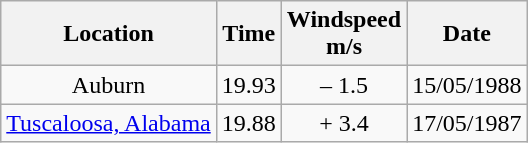<table class="wikitable" style= "text-align: center">
<tr>
<th>Location</th>
<th>Time</th>
<th>Windspeed<br>m/s</th>
<th>Date</th>
</tr>
<tr>
<td>Auburn</td>
<td>19.93</td>
<td>– 1.5</td>
<td>15/05/1988</td>
</tr>
<tr>
<td><a href='#'>Tuscaloosa, Alabama</a></td>
<td>19.88</td>
<td>+ 3.4</td>
<td>17/05/1987</td>
</tr>
</table>
